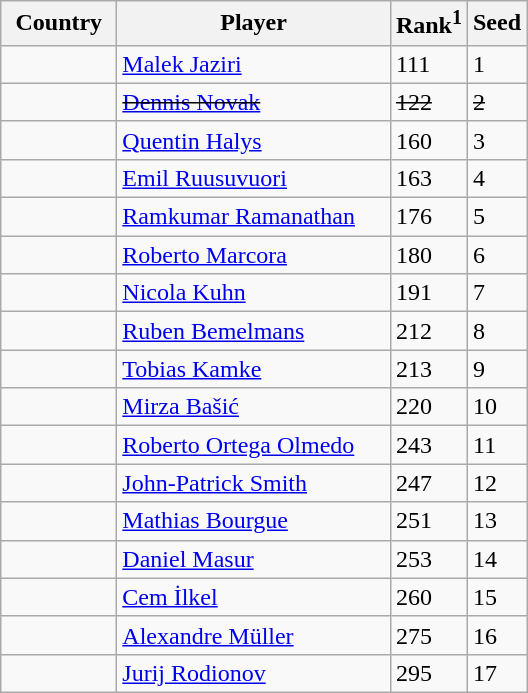<table class="sortable wikitable">
<tr>
<th width="70">Country</th>
<th width="175">Player</th>
<th>Rank<sup>1</sup></th>
<th>Seed</th>
</tr>
<tr>
<td></td>
<td><a href='#'>Malek Jaziri</a></td>
<td>111</td>
<td>1</td>
</tr>
<tr>
<td><s></s></td>
<td><s><a href='#'>Dennis Novak</a></s></td>
<td><s>122</s></td>
<td><s>2</s></td>
</tr>
<tr>
<td></td>
<td><a href='#'>Quentin Halys</a></td>
<td>160</td>
<td>3</td>
</tr>
<tr>
<td></td>
<td><a href='#'>Emil Ruusuvuori</a></td>
<td>163</td>
<td>4</td>
</tr>
<tr>
<td></td>
<td><a href='#'>Ramkumar Ramanathan</a></td>
<td>176</td>
<td>5</td>
</tr>
<tr>
<td></td>
<td><a href='#'>Roberto Marcora</a></td>
<td>180</td>
<td>6</td>
</tr>
<tr>
<td></td>
<td><a href='#'>Nicola Kuhn</a></td>
<td>191</td>
<td>7</td>
</tr>
<tr>
<td></td>
<td><a href='#'>Ruben Bemelmans</a></td>
<td>212</td>
<td>8</td>
</tr>
<tr>
<td></td>
<td><a href='#'>Tobias Kamke</a></td>
<td>213</td>
<td>9</td>
</tr>
<tr>
<td></td>
<td><a href='#'>Mirza Bašić</a></td>
<td>220</td>
<td>10</td>
</tr>
<tr>
<td></td>
<td><a href='#'>Roberto Ortega Olmedo</a></td>
<td>243</td>
<td>11</td>
</tr>
<tr>
<td></td>
<td><a href='#'>John-Patrick Smith</a></td>
<td>247</td>
<td>12</td>
</tr>
<tr>
<td></td>
<td><a href='#'>Mathias Bourgue</a></td>
<td>251</td>
<td>13</td>
</tr>
<tr>
<td></td>
<td><a href='#'>Daniel Masur</a></td>
<td>253</td>
<td>14</td>
</tr>
<tr>
<td></td>
<td><a href='#'>Cem İlkel</a></td>
<td>260</td>
<td>15</td>
</tr>
<tr>
<td></td>
<td><a href='#'>Alexandre Müller</a></td>
<td>275</td>
<td>16</td>
</tr>
<tr>
<td></td>
<td><a href='#'>Jurij Rodionov</a></td>
<td>295</td>
<td>17</td>
</tr>
</table>
